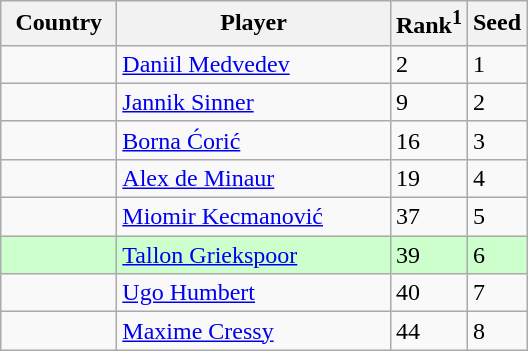<table class="wikitable" border="1">
<tr>
<th width="70">Country</th>
<th width="175">Player</th>
<th>Rank<sup>1</sup></th>
<th>Seed</th>
</tr>
<tr>
<td></td>
<td><a href='#'>Daniil Medvedev</a></td>
<td>2</td>
<td>1</td>
</tr>
<tr>
<td></td>
<td><a href='#'>Jannik Sinner</a></td>
<td>9</td>
<td>2</td>
</tr>
<tr>
<td></td>
<td><a href='#'>Borna Ćorić</a></td>
<td>16</td>
<td>3</td>
</tr>
<tr>
<td></td>
<td><a href='#'>Alex de Minaur</a></td>
<td>19</td>
<td>4</td>
</tr>
<tr>
<td></td>
<td><a href='#'>Miomir Kecmanović</a></td>
<td>37</td>
<td>5</td>
</tr>
<tr bgcolor=#cfc>
<td></td>
<td><a href='#'>Tallon Griekspoor</a></td>
<td>39</td>
<td>6</td>
</tr>
<tr>
<td></td>
<td><a href='#'>Ugo Humbert</a></td>
<td>40</td>
<td>7</td>
</tr>
<tr>
<td></td>
<td><a href='#'>Maxime Cressy</a></td>
<td>44</td>
<td>8</td>
</tr>
</table>
